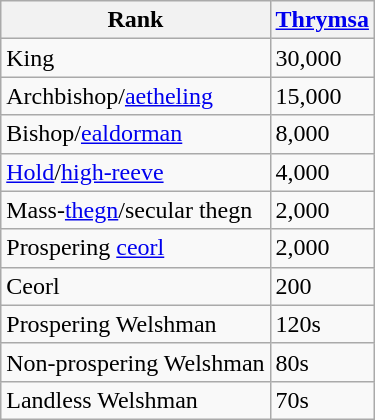<table class="wikitable">
<tr>
<th>Rank</th>
<th><a href='#'>Thrymsa</a></th>
</tr>
<tr>
<td>King</td>
<td>30,000</td>
</tr>
<tr>
<td>Archbishop/<a href='#'>aetheling</a></td>
<td>15,000</td>
</tr>
<tr>
<td>Bishop/<a href='#'>ealdorman</a></td>
<td>8,000</td>
</tr>
<tr>
<td><a href='#'>Hold</a>/<a href='#'>high-reeve</a></td>
<td>4,000</td>
</tr>
<tr>
<td>Mass-<a href='#'>thegn</a>/secular thegn</td>
<td>2,000</td>
</tr>
<tr>
<td>Prospering <a href='#'>ceorl</a></td>
<td>2,000</td>
</tr>
<tr>
<td>Ceorl</td>
<td>200</td>
</tr>
<tr>
<td>Prospering Welshman</td>
<td>120s</td>
</tr>
<tr>
<td>Non-prospering Welshman</td>
<td>80s</td>
</tr>
<tr>
<td>Landless Welshman</td>
<td>70s</td>
</tr>
</table>
